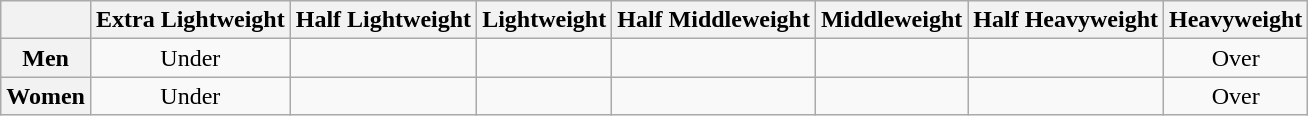<table class="wikitable" style="text-align:center;">
<tr>
<th></th>
<th>Extra Lightweight</th>
<th>Half Lightweight</th>
<th>Lightweight</th>
<th>Half Middleweight</th>
<th>Middleweight</th>
<th>Half Heavyweight</th>
<th>Heavyweight</th>
</tr>
<tr>
<th scope="row">Men</th>
<td>Under </td>
<td></td>
<td></td>
<td></td>
<td></td>
<td></td>
<td>Over </td>
</tr>
<tr>
<th scope="row">Women</th>
<td>Under </td>
<td></td>
<td></td>
<td></td>
<td></td>
<td></td>
<td>Over </td>
</tr>
</table>
